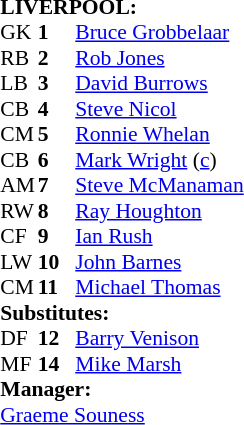<table style="font-size: 90%" cellspacing="0" cellpadding="0" align=center>
<tr>
<td colspan="4"><strong>LIVERPOOL:</strong></td>
</tr>
<tr>
<th width=25></th>
<th width=25></th>
</tr>
<tr>
<td>GK</td>
<td><strong>1</strong></td>
<td> <a href='#'>Bruce Grobbelaar</a></td>
</tr>
<tr>
<td>RB</td>
<td><strong>2</strong></td>
<td> <a href='#'>Rob Jones</a></td>
</tr>
<tr>
<td>LB</td>
<td><strong>3</strong></td>
<td> <a href='#'>David Burrows</a></td>
<td></td>
<td></td>
</tr>
<tr>
<td>CB</td>
<td><strong>4</strong></td>
<td> <a href='#'>Steve Nicol</a></td>
</tr>
<tr>
<td>CM</td>
<td><strong>5</strong></td>
<td> <a href='#'>Ronnie Whelan</a></td>
</tr>
<tr>
<td>CB</td>
<td><strong>6</strong></td>
<td> <a href='#'>Mark Wright</a> (<a href='#'>c</a>)</td>
</tr>
<tr>
<td>AM</td>
<td><strong>7</strong></td>
<td> <a href='#'>Steve McManaman</a></td>
</tr>
<tr>
<td>RW</td>
<td><strong>8</strong></td>
<td> <a href='#'>Ray Houghton</a></td>
<td></td>
<td></td>
</tr>
<tr>
<td>CF</td>
<td><strong>9</strong></td>
<td> <a href='#'>Ian Rush</a></td>
</tr>
<tr>
<td>LW</td>
<td><strong>10</strong></td>
<td> <a href='#'>John Barnes</a></td>
</tr>
<tr>
<td>CM</td>
<td><strong>11</strong></td>
<td> <a href='#'>Michael Thomas</a></td>
</tr>
<tr>
<td colspan=3><strong>Substitutes:</strong></td>
</tr>
<tr>
<td>DF</td>
<td><strong>12</strong></td>
<td> <a href='#'>Barry Venison</a></td>
<td></td>
<td></td>
</tr>
<tr>
<td>MF</td>
<td><strong>14</strong></td>
<td> <a href='#'>Mike Marsh</a></td>
<td></td>
<td></td>
</tr>
<tr>
<td colspan=3><strong>Manager:</strong></td>
</tr>
<tr>
<td colspan=4> <a href='#'>Graeme Souness</a></td>
</tr>
</table>
